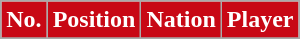<table class="wikitable sortable">
<tr>
<th style="background:#c80815; color:#fff;" scope=col>No.</th>
<th style="background:#c80815; color:#fff;" scope=col>Position</th>
<th style="background:#c80815; color:#fff;" scope=col>Nation</th>
<th style="background:#c80815; color:#fff;" scope=col>Player</th>
</tr>
<tr>
</tr>
</table>
